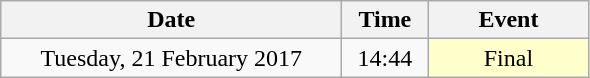<table class = "wikitable" style="text-align:center;">
<tr>
<th width=220>Date</th>
<th width=50>Time</th>
<th width=100>Event</th>
</tr>
<tr>
<td>Tuesday, 21 February 2017</td>
<td>14:44</td>
<td bgcolor=ffffcc>Final</td>
</tr>
</table>
